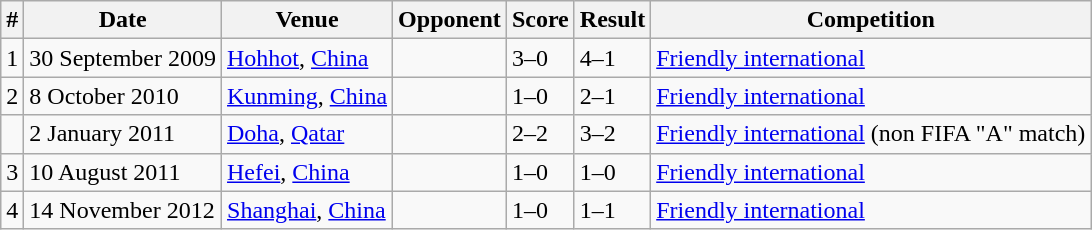<table class="wikitable">
<tr>
<th>#</th>
<th>Date</th>
<th>Venue</th>
<th>Opponent</th>
<th>Score</th>
<th>Result</th>
<th>Competition</th>
</tr>
<tr>
<td>1</td>
<td>30 September 2009</td>
<td><a href='#'>Hohhot</a>, <a href='#'>China</a></td>
<td></td>
<td>3–0</td>
<td>4–1</td>
<td><a href='#'>Friendly international</a></td>
</tr>
<tr>
<td>2</td>
<td>8 October 2010</td>
<td><a href='#'>Kunming</a>, <a href='#'>China</a></td>
<td></td>
<td>1–0</td>
<td>2–1</td>
<td><a href='#'>Friendly international</a></td>
</tr>
<tr>
<td></td>
<td>2 January 2011</td>
<td><a href='#'>Doha</a>, <a href='#'>Qatar</a></td>
<td></td>
<td>2–2</td>
<td>3–2</td>
<td><a href='#'>Friendly international</a>   (non FIFA "A" match)</td>
</tr>
<tr>
<td>3</td>
<td>10 August 2011</td>
<td><a href='#'>Hefei</a>, <a href='#'>China</a></td>
<td></td>
<td>1–0</td>
<td>1–0</td>
<td><a href='#'>Friendly international</a></td>
</tr>
<tr>
<td>4</td>
<td>14 November 2012</td>
<td><a href='#'>Shanghai</a>, <a href='#'>China</a></td>
<td></td>
<td>1–0</td>
<td>1–1</td>
<td><a href='#'>Friendly international</a></td>
</tr>
</table>
